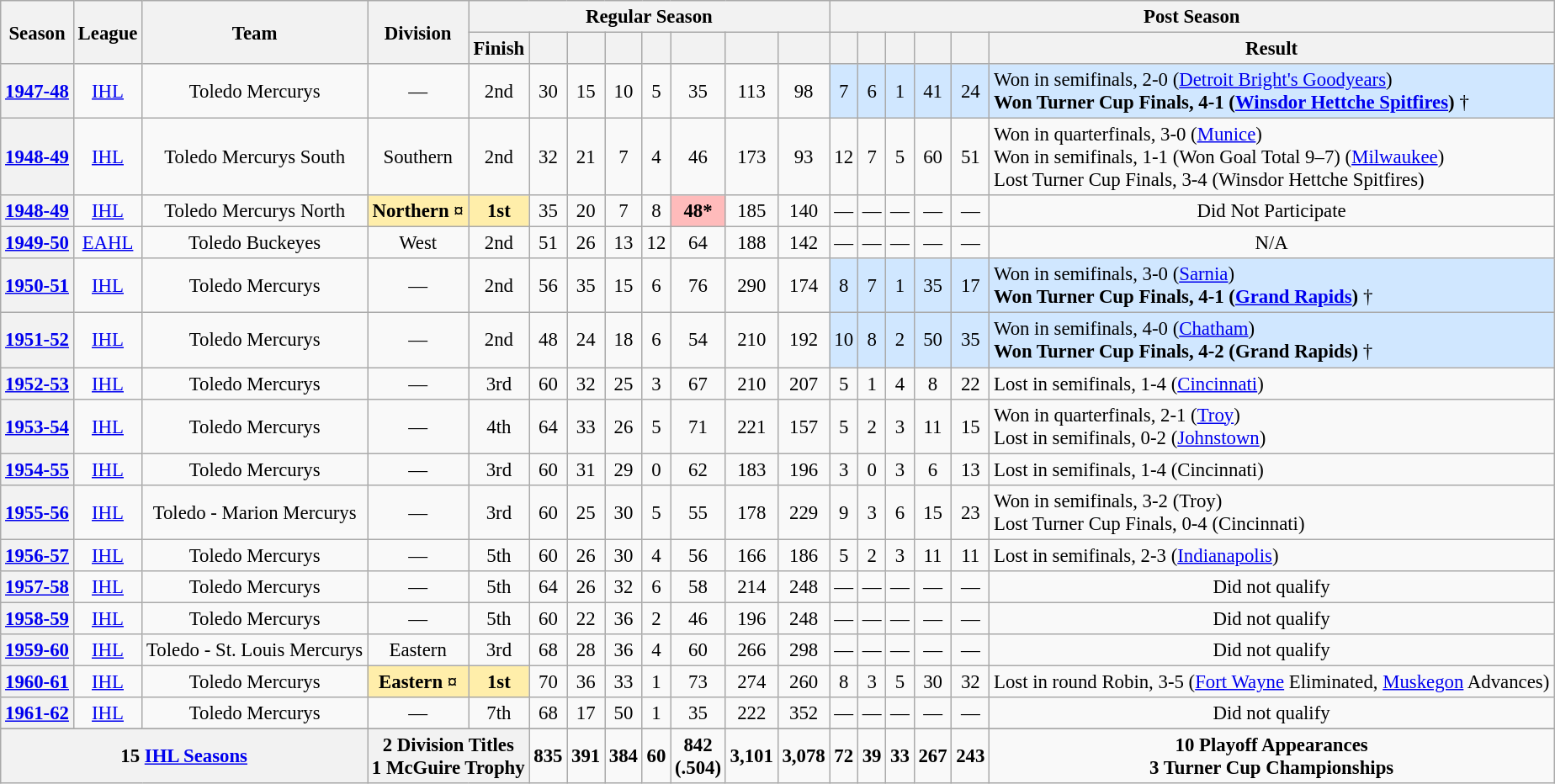<table class="wikitable" style="text-align: center; font-size: 95%">
<tr>
<th rowspan="2">Season</th>
<th rowspan="2">League</th>
<th rowspan="2">Team</th>
<th rowspan="2">Division</th>
<th colspan="8">Regular Season</th>
<th colspan="7">Post Season</th>
</tr>
<tr>
<th>Finish</th>
<th></th>
<th></th>
<th></th>
<th></th>
<th></th>
<th></th>
<th></th>
<th></th>
<th></th>
<th></th>
<th></th>
<th></th>
<th>Result</th>
</tr>
<tr>
<th><a href='#'>1947-48</a></th>
<td><a href='#'>IHL</a></td>
<td>Toledo Mercurys</td>
<td>—</td>
<td>2nd</td>
<td>30</td>
<td>15</td>
<td>10</td>
<td>5</td>
<td>35</td>
<td>113</td>
<td>98</td>
<td style="background: #d0e7ff">7</td>
<td style="background: #d0e7ff">6</td>
<td style="background: #d0e7ff">1</td>
<td style="background: #d0e7ff">41</td>
<td style="background: #d0e7ff">24</td>
<td style="background: #d0e7ff" align="left">Won in semifinals, 2-0 (<a href='#'>Detroit Bright's Goodyears</a>)<br><strong>Won Turner Cup Finals, 4-1 (<a href='#'>Winsdor Hettche Spitfires</a>)</strong> †</td>
</tr>
<tr>
<th><a href='#'>1948-49</a></th>
<td><a href='#'>IHL</a></td>
<td>Toledo Mercurys South</td>
<td>Southern</td>
<td>2nd</td>
<td>32</td>
<td>21</td>
<td>7</td>
<td>4</td>
<td>46</td>
<td>173</td>
<td>93</td>
<td>12</td>
<td>7</td>
<td>5</td>
<td>60</td>
<td>51</td>
<td align="left">Won in quarterfinals, 3-0 (<a href='#'>Munice</a>)<br>Won in semifinals, 1-1 (Won Goal Total 9–7) (<a href='#'>Milwaukee</a>)<br>Lost Turner Cup Finals, 3-4 (Winsdor Hettche Spitfires)</td>
</tr>
<tr>
<th><a href='#'>1948-49</a></th>
<td><a href='#'>IHL</a></td>
<td>Toledo Mercurys North</td>
<td style="background: #ffeeaa;"><strong>Northern ¤</strong></td>
<td style="background: #ffeeaa;"><strong>1st</strong></td>
<td>35</td>
<td>20</td>
<td>7</td>
<td>8</td>
<td style="background: #ffbbbb;"><strong>48*</strong></td>
<td>185</td>
<td>140</td>
<td>—</td>
<td>—</td>
<td>—</td>
<td>—</td>
<td>—</td>
<td>Did Not Participate</td>
</tr>
<tr>
<th><a href='#'>1949-50</a></th>
<td><a href='#'>EAHL</a></td>
<td>Toledo Buckeyes</td>
<td>West</td>
<td>2nd</td>
<td>51</td>
<td>26</td>
<td>13</td>
<td>12</td>
<td>64</td>
<td>188</td>
<td>142</td>
<td>—</td>
<td>—</td>
<td>—</td>
<td>—</td>
<td>—</td>
<td>N/A</td>
</tr>
<tr>
<th><a href='#'>1950-51</a></th>
<td><a href='#'>IHL</a></td>
<td>Toledo Mercurys</td>
<td>—</td>
<td>2nd</td>
<td>56</td>
<td>35</td>
<td>15</td>
<td>6</td>
<td>76</td>
<td>290</td>
<td>174</td>
<td style="background: #d0e7ff">8</td>
<td style="background: #d0e7ff">7</td>
<td style="background: #d0e7ff">1</td>
<td style="background: #d0e7ff">35</td>
<td style="background: #d0e7ff">17</td>
<td style="background: #d0e7ff" align="left">Won in semifinals, 3-0 (<a href='#'>Sarnia</a>)<br><strong>Won Turner Cup Finals, 4-1 (<a href='#'>Grand Rapids</a>)</strong> †</td>
</tr>
<tr>
<th><a href='#'>1951-52</a></th>
<td><a href='#'>IHL</a></td>
<td>Toledo Mercurys</td>
<td>—</td>
<td>2nd</td>
<td>48</td>
<td>24</td>
<td>18</td>
<td>6</td>
<td>54</td>
<td>210</td>
<td>192</td>
<td style="background: #d0e7ff">10</td>
<td style="background: #d0e7ff">8</td>
<td style="background: #d0e7ff">2</td>
<td style="background: #d0e7ff">50</td>
<td style="background: #d0e7ff">35</td>
<td style="background: #d0e7ff" align="left">Won in semifinals, 4-0 (<a href='#'>Chatham</a>)<br><strong>Won Turner Cup Finals, 4-2 (Grand Rapids)</strong> †</td>
</tr>
<tr>
<th><a href='#'>1952-53</a></th>
<td><a href='#'>IHL</a></td>
<td>Toledo Mercurys</td>
<td>—</td>
<td>3rd</td>
<td>60</td>
<td>32</td>
<td>25</td>
<td>3</td>
<td>67</td>
<td>210</td>
<td>207</td>
<td>5</td>
<td>1</td>
<td>4</td>
<td>8</td>
<td>22</td>
<td align="left">Lost in semifinals, 1-4 (<a href='#'>Cincinnati</a>)</td>
</tr>
<tr>
<th><a href='#'>1953-54</a></th>
<td><a href='#'>IHL</a></td>
<td>Toledo Mercurys</td>
<td>—</td>
<td>4th</td>
<td>64</td>
<td>33</td>
<td>26</td>
<td>5</td>
<td>71</td>
<td>221</td>
<td>157</td>
<td>5</td>
<td>2</td>
<td>3</td>
<td>11</td>
<td>15</td>
<td align="left">Won in quarterfinals, 2-1 (<a href='#'>Troy</a>)<br>Lost in semifinals, 0-2 (<a href='#'>Johnstown</a>)</td>
</tr>
<tr>
<th><a href='#'>1954-55</a></th>
<td><a href='#'>IHL</a></td>
<td>Toledo Mercurys</td>
<td>—</td>
<td>3rd</td>
<td>60</td>
<td>31</td>
<td>29</td>
<td>0</td>
<td>62</td>
<td>183</td>
<td>196</td>
<td>3</td>
<td>0</td>
<td>3</td>
<td>6</td>
<td>13</td>
<td align="left">Lost in semifinals, 1-4 (Cincinnati)</td>
</tr>
<tr>
<th><a href='#'>1955-56</a></th>
<td><a href='#'>IHL</a></td>
<td>Toledo - Marion Mercurys</td>
<td>—</td>
<td>3rd</td>
<td>60</td>
<td>25</td>
<td>30</td>
<td>5</td>
<td>55</td>
<td>178</td>
<td>229</td>
<td>9</td>
<td>3</td>
<td>6</td>
<td>15</td>
<td>23</td>
<td align="left">Won in semifinals, 3-2 (Troy)<br>Lost Turner Cup Finals, 0-4 (Cincinnati)</td>
</tr>
<tr>
<th><a href='#'>1956-57</a></th>
<td><a href='#'>IHL</a></td>
<td>Toledo Mercurys</td>
<td>—</td>
<td>5th</td>
<td>60</td>
<td>26</td>
<td>30</td>
<td>4</td>
<td>56</td>
<td>166</td>
<td>186</td>
<td>5</td>
<td>2</td>
<td>3</td>
<td>11</td>
<td>11</td>
<td align="left">Lost in semifinals, 2-3 (<a href='#'>Indianapolis</a>)</td>
</tr>
<tr>
<th><a href='#'>1957-58</a></th>
<td><a href='#'>IHL</a></td>
<td>Toledo Mercurys</td>
<td>—</td>
<td>5th</td>
<td>64</td>
<td>26</td>
<td>32</td>
<td>6</td>
<td>58</td>
<td>214</td>
<td>248</td>
<td>—</td>
<td>—</td>
<td>—</td>
<td>—</td>
<td>—</td>
<td>Did not qualify</td>
</tr>
<tr>
<th><a href='#'>1958-59</a></th>
<td><a href='#'>IHL</a></td>
<td>Toledo Mercurys</td>
<td>—</td>
<td>5th</td>
<td>60</td>
<td>22</td>
<td>36</td>
<td>2</td>
<td>46</td>
<td>196</td>
<td>248</td>
<td>—</td>
<td>—</td>
<td>—</td>
<td>—</td>
<td>—</td>
<td>Did not qualify</td>
</tr>
<tr>
<th><a href='#'>1959-60</a></th>
<td><a href='#'>IHL</a></td>
<td>Toledo - St. Louis Mercurys</td>
<td>Eastern</td>
<td>3rd</td>
<td>68</td>
<td>28</td>
<td>36</td>
<td>4</td>
<td>60</td>
<td>266</td>
<td>298</td>
<td>—</td>
<td>—</td>
<td>—</td>
<td>—</td>
<td>—</td>
<td>Did not qualify</td>
</tr>
<tr>
<th><a href='#'>1960-61</a></th>
<td><a href='#'>IHL</a></td>
<td>Toledo Mercurys</td>
<td style="background: #ffeeaa;"><strong>Eastern ¤</strong></td>
<td style="background: #ffeeaa;"><strong>1st</strong></td>
<td>70</td>
<td>36</td>
<td>33</td>
<td>1</td>
<td>73</td>
<td>274</td>
<td>260</td>
<td>8</td>
<td>3</td>
<td>5</td>
<td>30</td>
<td>32</td>
<td align="left">Lost in round Robin, 3-5 (<a href='#'>Fort Wayne</a> Eliminated, <a href='#'>Muskegon</a> Advances)</td>
</tr>
<tr>
<th><a href='#'>1961-62</a></th>
<td><a href='#'>IHL</a></td>
<td>Toledo Mercurys</td>
<td>—</td>
<td>7th</td>
<td>68</td>
<td>17</td>
<td>50</td>
<td>1</td>
<td>35</td>
<td>222</td>
<td>352</td>
<td>—</td>
<td>—</td>
<td>—</td>
<td>—</td>
<td>—</td>
<td>Did not qualify</td>
</tr>
<tr ->
</tr>
<tr>
<th colspan="3">15 <a href='#'>IHL Seasons</a></th>
<th colspan="2">2 Division Titles<br>1 McGuire Trophy</th>
<td><strong>835</strong></td>
<td><strong>391</strong></td>
<td><strong>384</strong></td>
<td><strong>60</strong></td>
<td><strong>842<br>(.504)</strong></td>
<td><strong>3,101</strong></td>
<td><strong>3,078</strong></td>
<td><strong>72</strong></td>
<td><strong>39</strong></td>
<td><strong>33</strong></td>
<td><strong>267</strong></td>
<td><strong>243</strong></td>
<td><strong>10 Playoff Appearances<br>3 Turner Cup Championships</strong></td>
</tr>
</table>
